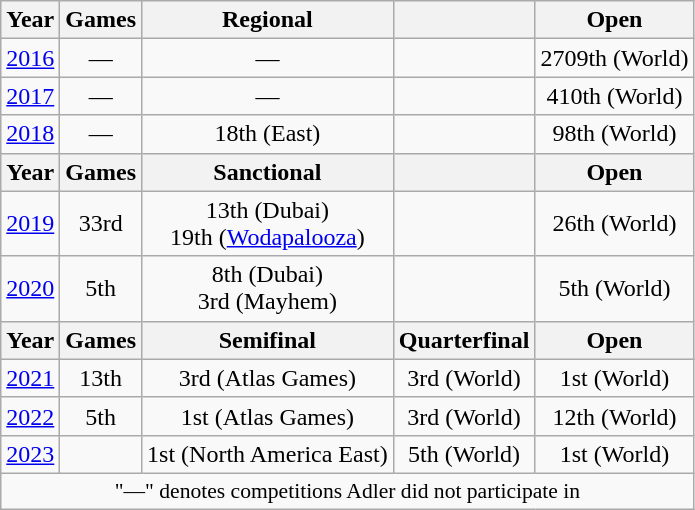<table class="wikitable" style="text-align:center">
<tr>
<th>Year</th>
<th>Games</th>
<th>Regional</th>
<th></th>
<th>Open</th>
</tr>
<tr>
<td><a href='#'>2016</a></td>
<td>—</td>
<td>—</td>
<td></td>
<td>2709th (World)</td>
</tr>
<tr>
<td><a href='#'>2017</a></td>
<td>—</td>
<td>—</td>
<td></td>
<td>410th (World)</td>
</tr>
<tr>
<td><a href='#'>2018</a></td>
<td>—</td>
<td>18th (East)</td>
<td></td>
<td>98th (World)</td>
</tr>
<tr>
<th>Year</th>
<th>Games</th>
<th>Sanctional</th>
<th></th>
<th>Open</th>
</tr>
<tr>
<td><a href='#'>2019</a></td>
<td>33rd</td>
<td>13th (Dubai)<br>19th (<a href='#'>Wodapalooza</a>)</td>
<td></td>
<td>26th (World)</td>
</tr>
<tr>
<td><a href='#'>2020</a></td>
<td>5th</td>
<td>8th (Dubai)<br> 3rd (Mayhem)</td>
<td></td>
<td>5th (World)</td>
</tr>
<tr>
<th>Year</th>
<th>Games</th>
<th>Semifinal</th>
<th>Quarterfinal</th>
<th>Open</th>
</tr>
<tr>
<td><a href='#'>2021</a></td>
<td>13th</td>
<td>3rd (Atlas Games)</td>
<td>3rd (World)</td>
<td>1st (World)</td>
</tr>
<tr>
<td><a href='#'>2022</a></td>
<td>5th</td>
<td>1st (Atlas Games)</td>
<td>3rd (World)</td>
<td>12th (World)</td>
</tr>
<tr>
<td><a href='#'>2023</a></td>
<td></td>
<td>1st (North America East)</td>
<td>5th (World)</td>
<td>1st (World)</td>
</tr>
<tr>
<td colspan="6" style="font-size:90%;">"—" denotes competitions Adler did not participate in</td>
</tr>
</table>
